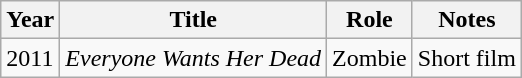<table class="wikitable sortable">
<tr>
<th>Year</th>
<th>Title</th>
<th>Role</th>
<th class="unsortable">Notes</th>
</tr>
<tr>
<td>2011</td>
<td><em>Everyone Wants Her Dead</em></td>
<td>Zombie</td>
<td>Short film</td>
</tr>
</table>
